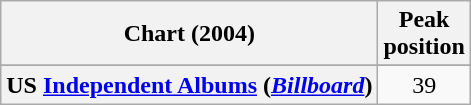<table class="wikitable sortable plainrowheaders" style="text-align:center">
<tr>
<th scope="col">Chart (2004)</th>
<th scope="col">Peak<br>position</th>
</tr>
<tr>
</tr>
<tr>
</tr>
<tr>
</tr>
<tr>
</tr>
<tr>
</tr>
<tr>
</tr>
<tr>
</tr>
<tr>
</tr>
<tr>
</tr>
<tr>
</tr>
<tr>
</tr>
<tr>
</tr>
<tr>
<th scope="row">US <a href='#'>Independent Albums</a> (<em><a href='#'>Billboard</a></em>)</th>
<td>39</td>
</tr>
</table>
